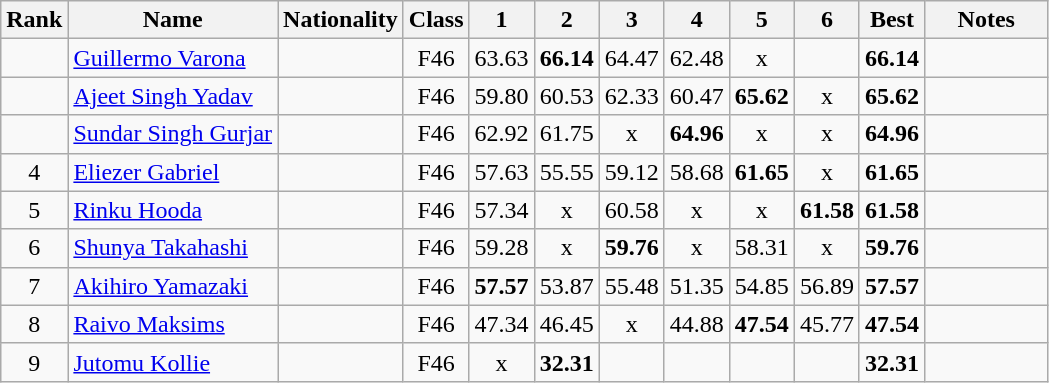<table class="wikitable sortable" style=" text-align:center">
<tr>
<th width="30">Rank</th>
<th>Name</th>
<th>Nationality</th>
<th width="30">Class</th>
<th width="30">1</th>
<th width="30">2</th>
<th width="30">3</th>
<th width="30">4</th>
<th width="30">5</th>
<th width="30">6</th>
<th width="30">Best</th>
<th width="75">Notes</th>
</tr>
<tr>
<td></td>
<td align="left"><a href='#'>Guillermo Varona</a></td>
<td align="left"></td>
<td>F46</td>
<td>63.63</td>
<td><strong>66.14</strong></td>
<td>64.47</td>
<td>62.48</td>
<td>x</td>
<td></td>
<td><strong>66.14</strong></td>
<td></td>
</tr>
<tr>
<td></td>
<td align="left"><a href='#'>Ajeet Singh Yadav</a></td>
<td align="left"></td>
<td>F46</td>
<td>59.80</td>
<td>60.53</td>
<td>62.33</td>
<td>60.47</td>
<td><strong>65.62</strong></td>
<td>x</td>
<td><strong>65.62</strong></td>
<td></td>
</tr>
<tr>
<td></td>
<td align="left"><a href='#'>Sundar Singh Gurjar</a></td>
<td align="left"></td>
<td>F46</td>
<td>62.92</td>
<td>61.75</td>
<td>x</td>
<td><strong>64.96</strong></td>
<td>x</td>
<td>x</td>
<td><strong>64.96</strong></td>
<td></td>
</tr>
<tr>
<td>4</td>
<td align="left"><a href='#'>Eliezer Gabriel</a></td>
<td align="left"></td>
<td>F46</td>
<td>57.63</td>
<td>55.55</td>
<td>59.12</td>
<td>58.68</td>
<td><strong>61.65</strong></td>
<td>x</td>
<td><strong>61.65</strong></td>
<td></td>
</tr>
<tr>
<td>5</td>
<td align="left"><a href='#'>Rinku Hooda</a></td>
<td align="left"></td>
<td>F46</td>
<td>57.34</td>
<td>x</td>
<td>60.58</td>
<td>x</td>
<td>x</td>
<td><strong>61.58</strong></td>
<td><strong>61.58</strong></td>
<td></td>
</tr>
<tr>
<td>6</td>
<td align="left"><a href='#'>Shunya Takahashi</a></td>
<td align="left"></td>
<td>F46</td>
<td>59.28</td>
<td>x</td>
<td><strong>59.76</strong></td>
<td>x</td>
<td>58.31</td>
<td>x</td>
<td><strong>59.76</strong></td>
<td></td>
</tr>
<tr>
<td>7</td>
<td align="left"><a href='#'>Akihiro Yamazaki</a></td>
<td align="left"></td>
<td>F46</td>
<td><strong>57.57</strong></td>
<td>53.87</td>
<td>55.48</td>
<td>51.35</td>
<td>54.85</td>
<td>56.89</td>
<td><strong>57.57</strong></td>
<td></td>
</tr>
<tr>
<td>8</td>
<td align="left"><a href='#'>Raivo Maksims</a></td>
<td align="left"></td>
<td>F46</td>
<td>47.34</td>
<td>46.45</td>
<td>x</td>
<td>44.88</td>
<td><strong>47.54</strong></td>
<td>45.77</td>
<td><strong>47.54</strong></td>
<td></td>
</tr>
<tr>
<td>9</td>
<td align="left"><a href='#'>Jutomu Kollie</a></td>
<td align="left"></td>
<td>F46</td>
<td>x</td>
<td><strong>32.31</strong></td>
<td></td>
<td></td>
<td></td>
<td></td>
<td><strong>32.31</strong></td>
<td></td>
</tr>
</table>
